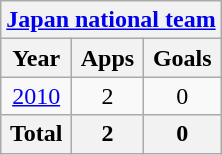<table class="wikitable" style="text-align:center">
<tr>
<th colspan=3><a href='#'>Japan national team</a></th>
</tr>
<tr>
<th>Year</th>
<th>Apps</th>
<th>Goals</th>
</tr>
<tr>
<td><a href='#'>2010</a></td>
<td>2</td>
<td>0</td>
</tr>
<tr>
<th>Total</th>
<th>2</th>
<th>0</th>
</tr>
</table>
